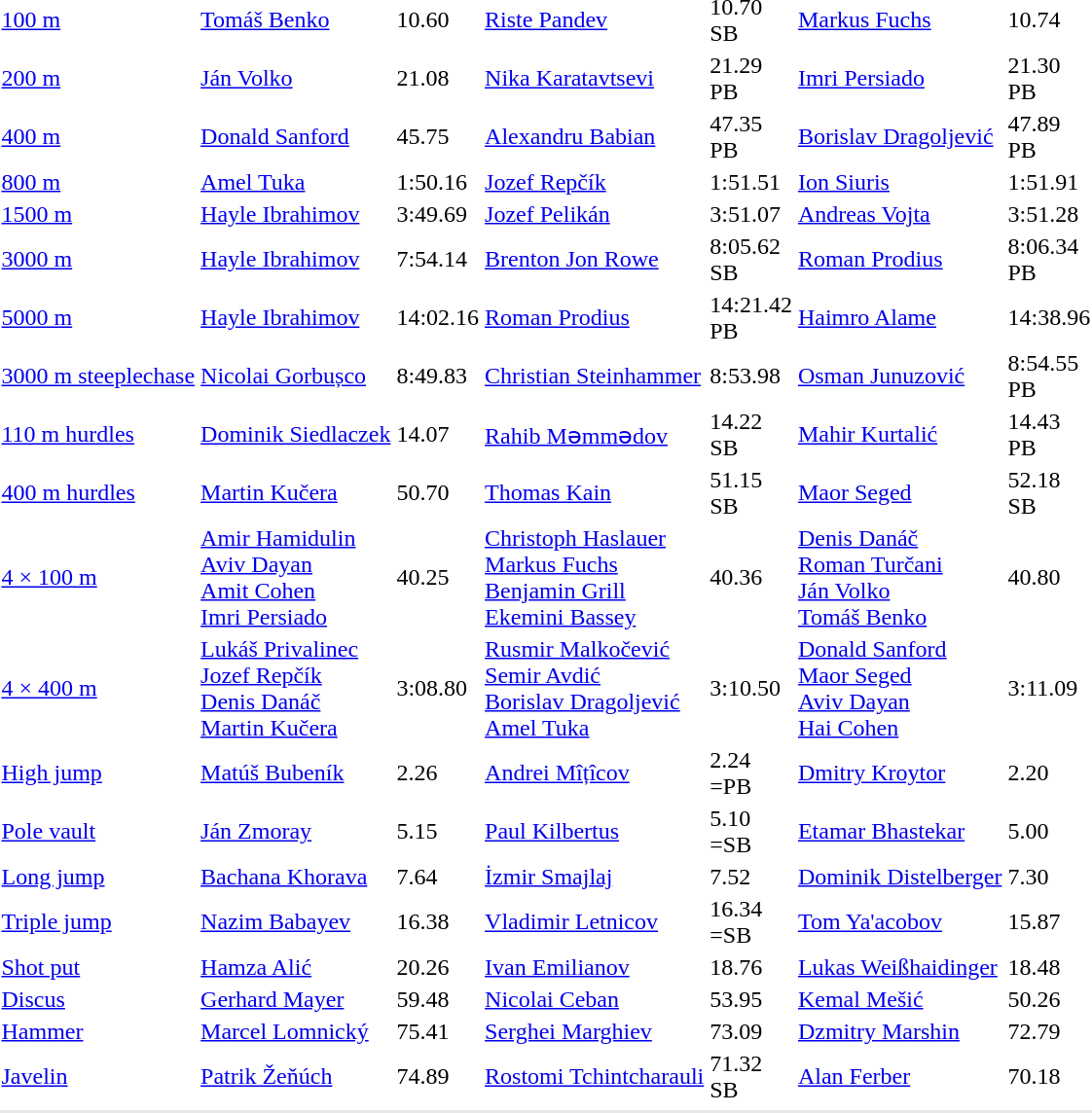<table>
<tr>
<td><a href='#'>100 m</a></td>
<td><a href='#'>Tomáš Benko</a><br></td>
<td>10.60</td>
<td><a href='#'>Riste Pandev</a><br></td>
<td>10.70<br>SB</td>
<td><a href='#'>Markus Fuchs</a><br></td>
<td>10.74</td>
</tr>
<tr>
<td><a href='#'>200 m</a></td>
<td><a href='#'>Ján Volko</a><br></td>
<td>21.08</td>
<td><a href='#'>Nika Karatavtsevi</a><br></td>
<td>21.29<br>PB</td>
<td><a href='#'>Imri Persiado</a><br></td>
<td>21.30<br>PB</td>
</tr>
<tr>
<td><a href='#'>400 m</a></td>
<td><a href='#'>Donald Sanford</a><br></td>
<td>45.75</td>
<td><a href='#'>Alexandru Babian</a><br></td>
<td>47.35<br>PB</td>
<td><a href='#'>Borislav Dragoljević</a><br></td>
<td>47.89<br>PB</td>
</tr>
<tr>
<td><a href='#'>800 m</a></td>
<td><a href='#'>Amel Tuka</a><br></td>
<td>1:50.16</td>
<td><a href='#'>Jozef Repčík</a><br></td>
<td>1:51.51</td>
<td><a href='#'>Ion Siuris</a><br></td>
<td>1:51.91</td>
</tr>
<tr>
<td><a href='#'>1500 m</a></td>
<td><a href='#'>Hayle Ibrahimov</a><br></td>
<td>3:49.69</td>
<td><a href='#'>Jozef Pelikán</a><br></td>
<td>3:51.07</td>
<td><a href='#'>Andreas Vojta</a><br></td>
<td>3:51.28</td>
</tr>
<tr>
<td><a href='#'>3000 m</a></td>
<td><a href='#'>Hayle Ibrahimov</a><br></td>
<td>7:54.14</td>
<td><a href='#'>Brenton Jon Rowe</a><br></td>
<td>8:05.62<br>SB</td>
<td><a href='#'>Roman Prodius</a><br></td>
<td>8:06.34<br>PB</td>
</tr>
<tr>
<td><a href='#'>5000 m</a></td>
<td><a href='#'>Hayle Ibrahimov</a><br></td>
<td>14:02.16</td>
<td><a href='#'>Roman Prodius</a><br></td>
<td>14:21.42<br>PB</td>
<td><a href='#'>Haimro Alame</a><br></td>
<td>14:38.96</td>
</tr>
<tr>
<td><a href='#'>3000 m steeplechase</a></td>
<td><a href='#'>Nicolai Gorbușco</a><br></td>
<td>8:49.83</td>
<td><a href='#'>Christian Steinhammer</a><br></td>
<td>8:53.98</td>
<td><a href='#'>Osman Junuzović</a><br></td>
<td>8:54.55<br>PB</td>
</tr>
<tr>
<td><a href='#'>110 m hurdles</a></td>
<td><a href='#'>Dominik Siedlaczek</a><br></td>
<td>14.07<br></td>
<td><a href='#'>Rahib Məmmədov</a><br></td>
<td>14.22<br>SB</td>
<td><a href='#'>Mahir Kurtalić</a><br></td>
<td>14.43<br>PB</td>
</tr>
<tr>
<td><a href='#'>400 m hurdles</a></td>
<td><a href='#'>Martin Kučera</a><br></td>
<td>50.70</td>
<td><a href='#'>Thomas Kain</a><br></td>
<td>51.15<br>SB</td>
<td><a href='#'>Maor Seged</a><br></td>
<td>52.18<br>SB</td>
</tr>
<tr>
<td><a href='#'>4 × 100 m</a></td>
<td><a href='#'>Amir Hamidulin</a><br><a href='#'>Aviv Dayan</a><br><a href='#'>Amit Cohen</a><br><a href='#'>Imri Persiado</a><br></td>
<td>40.25</td>
<td><a href='#'>Christoph Haslauer</a><br><a href='#'>Markus Fuchs</a><br><a href='#'>Benjamin Grill</a><br><a href='#'>Ekemini Bassey</a><br></td>
<td>40.36</td>
<td><a href='#'>Denis Danáč</a><br><a href='#'>Roman Turčani</a><br><a href='#'>Ján Volko</a><br><a href='#'>Tomáš Benko</a><br></td>
<td>40.80</td>
</tr>
<tr>
<td><a href='#'>4 × 400 m</a></td>
<td><a href='#'>Lukáš Privalinec</a><br><a href='#'>Jozef Repčík</a><br><a href='#'>Denis Danáč</a><br><a href='#'>Martin Kučera</a><br></td>
<td>3:08.80</td>
<td><a href='#'>Rusmir Malkočević</a><br><a href='#'>Semir Avdić</a><br><a href='#'>Borislav Dragoljević</a><br><a href='#'>Amel Tuka</a><br></td>
<td>3:10.50</td>
<td><a href='#'>Donald Sanford</a><br><a href='#'>Maor Seged</a><br><a href='#'>Aviv Dayan</a><br><a href='#'>Hai Cohen</a><br></td>
<td>3:11.09</td>
</tr>
<tr>
<td><a href='#'>High jump</a></td>
<td><a href='#'>Matúš Bubeník</a><br></td>
<td>2.26</td>
<td><a href='#'>Andrei Mîțîcov</a><br></td>
<td>2.24<br>=PB</td>
<td><a href='#'>Dmitry Kroytor</a><br></td>
<td>2.20</td>
</tr>
<tr>
<td><a href='#'>Pole vault</a></td>
<td><a href='#'>Ján Zmoray</a><br></td>
<td>5.15</td>
<td><a href='#'>Paul Kilbertus</a><br></td>
<td>5.10<br>=SB</td>
<td><a href='#'>Etamar Bhastekar</a><br></td>
<td>5.00</td>
</tr>
<tr>
<td><a href='#'>Long jump</a></td>
<td><a href='#'>Bachana Khorava</a><br></td>
<td>7.64</td>
<td><a href='#'>İzmir Smajlaj</a><br></td>
<td>7.52</td>
<td><a href='#'>Dominik Distelberger</a><br></td>
<td>7.30</td>
</tr>
<tr>
<td><a href='#'>Triple jump</a></td>
<td><a href='#'>Nazim Babayev</a><br></td>
<td>16.38</td>
<td><a href='#'>Vladimir Letnicov</a><br></td>
<td>16.34<br>=SB</td>
<td><a href='#'>Tom Ya'acobov</a><br></td>
<td>15.87</td>
</tr>
<tr>
<td><a href='#'>Shot put</a></td>
<td><a href='#'>Hamza Alić</a><br></td>
<td>20.26</td>
<td><a href='#'>Ivan Emilianov</a><br></td>
<td>18.76</td>
<td><a href='#'>Lukas Weißhaidinger</a><br></td>
<td>18.48</td>
</tr>
<tr>
<td><a href='#'>Discus</a></td>
<td><a href='#'>Gerhard Mayer</a><br></td>
<td>59.48</td>
<td><a href='#'>Nicolai Ceban</a><br></td>
<td>53.95</td>
<td><a href='#'>Kemal Mešić</a><br></td>
<td>50.26</td>
</tr>
<tr>
<td><a href='#'>Hammer</a></td>
<td><a href='#'>Marcel Lomnický</a><br></td>
<td>75.41</td>
<td><a href='#'>Serghei Marghiev</a><br></td>
<td>73.09</td>
<td><a href='#'>Dzmitry Marshin</a><br></td>
<td>72.79</td>
</tr>
<tr>
<td><a href='#'>Javelin</a></td>
<td><a href='#'>Patrik Žeňúch</a><br></td>
<td>74.89</td>
<td><a href='#'>Rostomi Tchintcharauli</a><br></td>
<td>71.32<br>SB</td>
<td><a href='#'>Alan Ferber</a><br></td>
<td>70.18</td>
</tr>
<tr>
</tr>
<tr bgcolor= e8e8e8>
<td colspan=7></td>
</tr>
</table>
